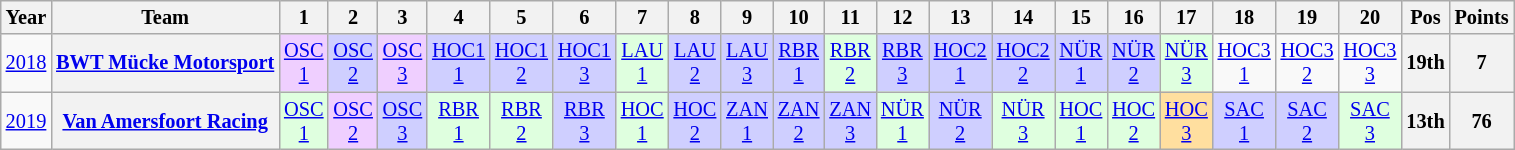<table class="wikitable" style="text-align:center; font-size:85%">
<tr>
<th>Year</th>
<th>Team</th>
<th>1</th>
<th>2</th>
<th>3</th>
<th>4</th>
<th>5</th>
<th>6</th>
<th>7</th>
<th>8</th>
<th>9</th>
<th>10</th>
<th>11</th>
<th>12</th>
<th>13</th>
<th>14</th>
<th>15</th>
<th>16</th>
<th>17</th>
<th>18</th>
<th>19</th>
<th>20</th>
<th>Pos</th>
<th>Points</th>
</tr>
<tr>
<td><a href='#'>2018</a></td>
<th nowrap><a href='#'>BWT Mücke Motorsport</a></th>
<td style="background:#EFCFFF;"><a href='#'>OSC<br>1</a><br></td>
<td style="background:#CFCFFF;"><a href='#'>OSC<br>2</a><br></td>
<td style="background:#EFCFFF;"><a href='#'>OSC<br>3</a><br></td>
<td style="background:#CFCFFF;"><a href='#'>HOC1<br>1</a><br></td>
<td style="background:#CFCFFF;"><a href='#'>HOC1<br>2</a><br></td>
<td style="background:#CFCFFF;"><a href='#'>HOC1<br>3</a><br></td>
<td style="background:#DFFFDF;"><a href='#'>LAU<br>1</a><br></td>
<td style="background:#CFCFFF;"><a href='#'>LAU<br>2</a><br></td>
<td style="background:#CFCFFF;"><a href='#'>LAU<br>3</a><br></td>
<td style="background:#CFCFFF;"><a href='#'>RBR<br>1</a><br></td>
<td style="background:#DFFFDF;"><a href='#'>RBR<br>2</a><br></td>
<td style="background:#CFCFFF;"><a href='#'>RBR<br>3</a><br></td>
<td style="background:#CFCFFF;"><a href='#'>HOC2<br>1</a><br></td>
<td style="background:#CFCFFF;"><a href='#'>HOC2<br>2</a><br></td>
<td style="background:#CFCFFF;"><a href='#'>NÜR<br>1</a><br></td>
<td style="background:#CFCFFF;"><a href='#'>NÜR<br>2</a><br></td>
<td style="background:#DFFFDF;"><a href='#'>NÜR<br>3</a><br></td>
<td style="background:#;"><a href='#'>HOC3<br>1</a></td>
<td style="background:#;"><a href='#'>HOC3<br>2</a></td>
<td style="background:#;"><a href='#'>HOC3<br>3</a></td>
<th>19th</th>
<th>7</th>
</tr>
<tr>
<td><a href='#'>2019</a></td>
<th nowrap><a href='#'>Van Amersfoort Racing</a></th>
<td style="background:#DFFFDF;"><a href='#'>OSC<br>1</a><br></td>
<td style="background:#EFCFFF;"><a href='#'>OSC<br>2</a><br></td>
<td style="background:#CFCFFF;"><a href='#'>OSC<br>3</a><br></td>
<td style="background:#DFFFDF;"><a href='#'>RBR<br>1</a><br></td>
<td style="background:#DFFFDF;"><a href='#'>RBR<br>2</a><br></td>
<td style="background:#CFCFFF;"><a href='#'>RBR<br>3</a><br></td>
<td style="background:#DFFFDF;"><a href='#'>HOC<br>1</a><br></td>
<td style="background:#CFCFFF;"><a href='#'>HOC<br>2</a><br></td>
<td style="background:#CFCFFF;"><a href='#'>ZAN<br>1</a><br></td>
<td style="background:#CFCFFF;"><a href='#'>ZAN<br>2</a><br></td>
<td style="background:#CFCFFF;"><a href='#'>ZAN<br>3</a><br></td>
<td style="background:#DFFFDF;"><a href='#'>NÜR<br>1</a><br></td>
<td style="background:#CFCFFF;"><a href='#'>NÜR<br>2</a><br></td>
<td style="background:#DFFFDF;"><a href='#'>NÜR<br>3</a><br></td>
<td style="background:#DFFFDF;"><a href='#'>HOC<br>1</a><br></td>
<td style="background:#DFFFDF;"><a href='#'>HOC<br>2</a><br></td>
<td style="background:#FFDF9F;"><a href='#'>HOC<br>3</a><br></td>
<td style="background:#CFCFFF;"><a href='#'>SAC<br>1</a><br></td>
<td style="background:#CFCFFF;"><a href='#'>SAC<br>2</a><br></td>
<td style="background:#DFFFDF;"><a href='#'>SAC<br>3</a><br></td>
<th>13th</th>
<th>76</th>
</tr>
</table>
